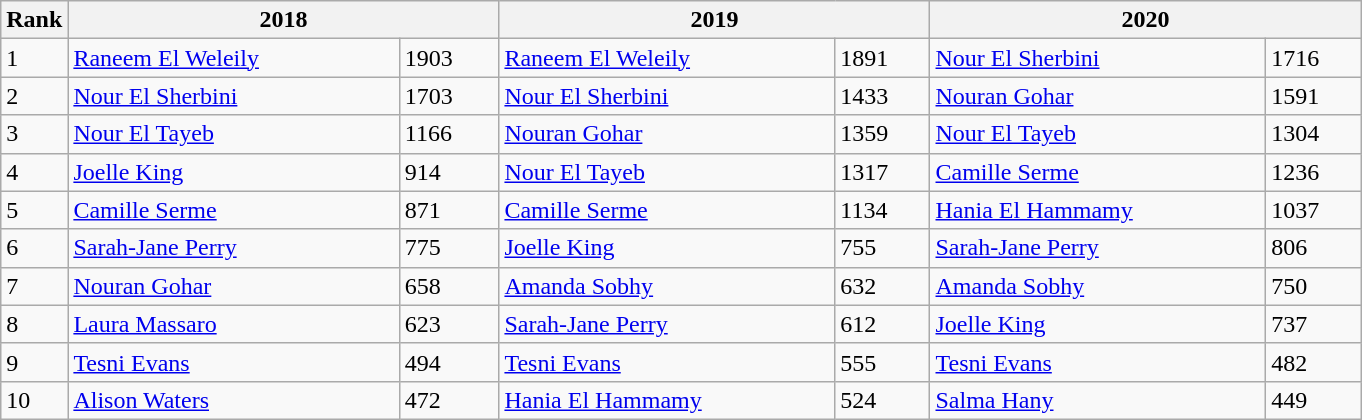<table class=wikitable>
<tr>
<th>Rank</th>
<th colspan=2 width="280">2018</th>
<th colspan=2 width="280">2019</th>
<th colspan=2 width="280">2020</th>
</tr>
<tr>
<td>1</td>
<td> <a href='#'>Raneem El Weleily</a></td>
<td>1903</td>
<td> <a href='#'>Raneem El Weleily</a></td>
<td>1891</td>
<td> <a href='#'>Nour El Sherbini</a></td>
<td>1716</td>
</tr>
<tr>
<td>2</td>
<td> <a href='#'>Nour El Sherbini</a></td>
<td>1703</td>
<td> <a href='#'>Nour El Sherbini</a></td>
<td>1433</td>
<td> <a href='#'>Nouran Gohar</a></td>
<td>1591</td>
</tr>
<tr>
<td>3</td>
<td> <a href='#'>Nour El Tayeb</a></td>
<td>1166</td>
<td> <a href='#'>Nouran Gohar</a></td>
<td>1359</td>
<td> <a href='#'>Nour El Tayeb</a></td>
<td>1304</td>
</tr>
<tr>
<td>4</td>
<td> <a href='#'>Joelle King</a></td>
<td>914</td>
<td> <a href='#'>Nour El Tayeb</a></td>
<td>1317</td>
<td> <a href='#'>Camille Serme</a></td>
<td>1236</td>
</tr>
<tr>
<td>5</td>
<td> <a href='#'>Camille Serme</a></td>
<td>871</td>
<td> <a href='#'>Camille Serme</a></td>
<td>1134</td>
<td> <a href='#'>Hania El Hammamy</a></td>
<td>1037</td>
</tr>
<tr>
<td>6</td>
<td> <a href='#'>Sarah-Jane Perry</a></td>
<td>775</td>
<td> <a href='#'>Joelle King</a></td>
<td>755</td>
<td> <a href='#'>Sarah-Jane Perry</a></td>
<td>806</td>
</tr>
<tr>
<td>7</td>
<td> <a href='#'>Nouran Gohar</a></td>
<td>658</td>
<td> <a href='#'>Amanda Sobhy</a></td>
<td>632</td>
<td> <a href='#'>Amanda Sobhy</a></td>
<td>750</td>
</tr>
<tr>
<td>8</td>
<td> <a href='#'>Laura Massaro</a></td>
<td>623</td>
<td> <a href='#'>Sarah-Jane Perry</a></td>
<td>612</td>
<td> <a href='#'>Joelle King</a></td>
<td>737</td>
</tr>
<tr>
<td>9</td>
<td> <a href='#'>Tesni Evans</a></td>
<td>494</td>
<td> <a href='#'>Tesni Evans</a></td>
<td>555</td>
<td> <a href='#'>Tesni Evans</a></td>
<td>482</td>
</tr>
<tr>
<td>10</td>
<td> <a href='#'>Alison Waters</a></td>
<td>472</td>
<td> <a href='#'>Hania El Hammamy</a></td>
<td>524</td>
<td> <a href='#'>Salma Hany</a></td>
<td>449</td>
</tr>
</table>
